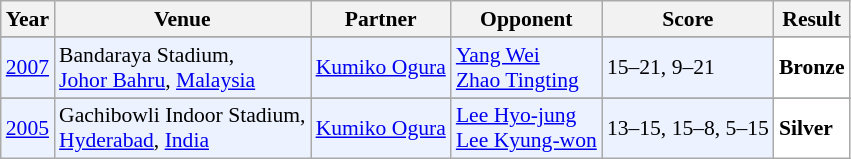<table class="sortable wikitable" style="font-size: 90%;">
<tr>
<th>Year</th>
<th>Venue</th>
<th>Partner</th>
<th>Opponent</th>
<th>Score</th>
<th>Result</th>
</tr>
<tr>
</tr>
<tr style="background:#ECF2FF">
<td align="center"><a href='#'>2007</a></td>
<td align="left">Bandaraya Stadium,<br><a href='#'>Johor Bahru</a>, <a href='#'>Malaysia</a></td>
<td align="left"> <a href='#'>Kumiko Ogura</a></td>
<td align="left"> <a href='#'>Yang Wei</a><br> <a href='#'>Zhao Tingting</a></td>
<td align="left">15–21, 9–21</td>
<td style="text-align:left; background:white"> <strong>Bronze</strong></td>
</tr>
<tr>
</tr>
<tr style="background:#ECF2FF">
<td align="center"><a href='#'>2005</a></td>
<td align="left">Gachibowli Indoor Stadium,<br><a href='#'>Hyderabad</a>, <a href='#'>India</a></td>
<td align="left"> <a href='#'>Kumiko Ogura</a></td>
<td align="left"> <a href='#'>Lee Hyo-jung</a><br> <a href='#'>Lee Kyung-won</a></td>
<td align="left">13–15, 15–8, 5–15</td>
<td style="text-align:left; background:white"> <strong>Silver</strong></td>
</tr>
</table>
